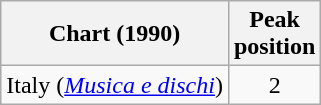<table class="wikitable sortable">
<tr>
<th align="left">Chart (1990)</th>
<th align="left">Peak<br>position</th>
</tr>
<tr>
<td align="left">Italy (<em><a href='#'>Musica e dischi</a></em>)</td>
<td align="center">2</td>
</tr>
</table>
